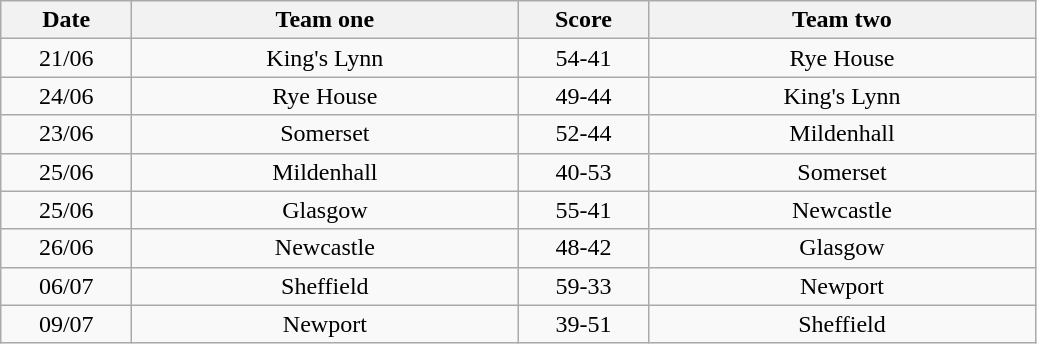<table class="wikitable" style="text-align: center">
<tr>
<th width=80>Date</th>
<th width=250>Team one</th>
<th width=80>Score</th>
<th width=250>Team two</th>
</tr>
<tr>
<td>21/06</td>
<td>King's Lynn</td>
<td>54-41</td>
<td>Rye House</td>
</tr>
<tr>
<td>24/06</td>
<td>Rye House</td>
<td>49-44</td>
<td>King's Lynn</td>
</tr>
<tr>
<td>23/06</td>
<td>Somerset</td>
<td>52-44</td>
<td>Mildenhall</td>
</tr>
<tr>
<td>25/06</td>
<td>Mildenhall</td>
<td>40-53</td>
<td>Somerset</td>
</tr>
<tr>
<td>25/06</td>
<td>Glasgow</td>
<td>55-41</td>
<td>Newcastle</td>
</tr>
<tr>
<td>26/06</td>
<td>Newcastle</td>
<td>48-42</td>
<td>Glasgow</td>
</tr>
<tr>
<td>06/07</td>
<td>Sheffield</td>
<td>59-33</td>
<td>Newport</td>
</tr>
<tr>
<td>09/07</td>
<td>Newport</td>
<td>39-51</td>
<td>Sheffield</td>
</tr>
</table>
